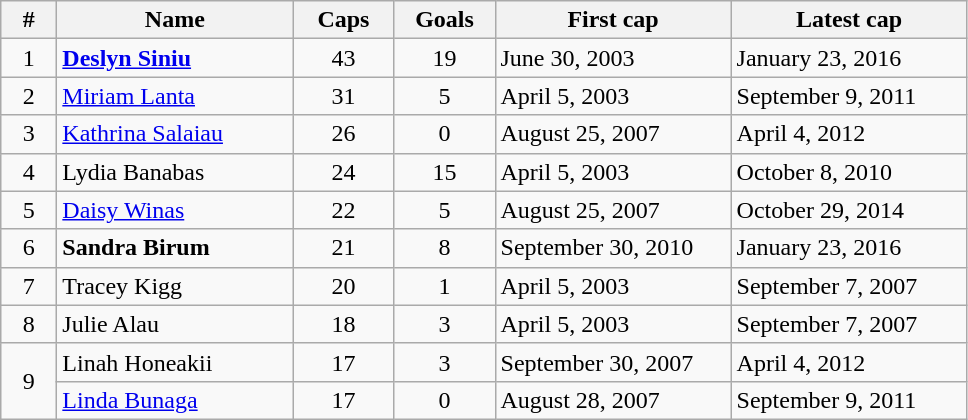<table class="wikitable sortable" style="text-align:center">
<tr>
<th width=30>#</th>
<th width=150>Name</th>
<th width=60>Caps</th>
<th width=60>Goals</th>
<th width=150>First cap</th>
<th width=150>Latest cap</th>
</tr>
<tr>
<td>1</td>
<td style="text-align:left"><strong><a href='#'>Deslyn Siniu</a></strong></td>
<td>43</td>
<td>19</td>
<td style="text-align:left">June 30, 2003</td>
<td style="text-align:left">January 23, 2016</td>
</tr>
<tr>
<td>2</td>
<td style="text-align:left"><a href='#'>Miriam Lanta</a></td>
<td>31</td>
<td>5</td>
<td style="text-align:left">April 5, 2003</td>
<td style="text-align:left">September 9, 2011</td>
</tr>
<tr>
<td>3</td>
<td style="text-align:left"><a href='#'>Kathrina Salaiau</a></td>
<td>26</td>
<td>0</td>
<td style="text-align:left">August 25, 2007</td>
<td style="text-align:left">April 4, 2012</td>
</tr>
<tr>
<td>4</td>
<td style="text-align:left">Lydia Banabas</td>
<td>24</td>
<td>15</td>
<td style="text-align:left">April 5, 2003</td>
<td style="text-align:left">October 8, 2010</td>
</tr>
<tr>
<td>5</td>
<td style="text-align:left"><a href='#'>Daisy Winas</a></td>
<td>22</td>
<td>5</td>
<td style="text-align:left">August 25, 2007</td>
<td style="text-align:left">October 29, 2014</td>
</tr>
<tr>
<td>6</td>
<td style="text-align:left"><strong>Sandra Birum</strong></td>
<td>21</td>
<td>8</td>
<td style="text-align:left">September 30, 2010</td>
<td style="text-align:left">January 23, 2016</td>
</tr>
<tr>
<td>7</td>
<td style="text-align:left">Tracey Kigg</td>
<td>20</td>
<td>1</td>
<td style="text-align:left">April 5, 2003</td>
<td style="text-align:left">September 7, 2007</td>
</tr>
<tr>
<td>8</td>
<td style="text-align:left">Julie Alau</td>
<td>18</td>
<td>3</td>
<td style="text-align:left">April 5, 2003</td>
<td style="text-align:left">September 7, 2007</td>
</tr>
<tr>
<td rowspan="2">9</td>
<td style="text-align:left">Linah Honeakii</td>
<td>17</td>
<td>3</td>
<td style="text-align:left">September 30, 2007</td>
<td style="text-align:left">April 4, 2012</td>
</tr>
<tr>
<td style="text-align:left"><a href='#'>Linda Bunaga</a></td>
<td>17</td>
<td>0</td>
<td style="text-align:left">August 28, 2007</td>
<td style="text-align:left">September 9, 2011</td>
</tr>
</table>
